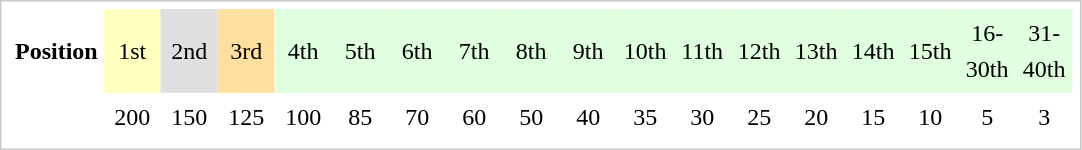<table cellpadding="4" cellspacing="0"  style="border: 1px solid rgb(200,200,200); color: black; margin: 0 0 0.5em 0; background-color: rgb(255, 255, 255); padding: 5px; float: left; clear: left; ; text-align: center; vertical-align: top; font-size: 100%; line-height: 1.5em;">
<tr>
<td align="left"><strong>Position</strong></td>
<td width=30 bgcolor="#ffffbf">1st</td>
<td width=30 bgcolor="#dfdfdf">2nd</td>
<td width=30 bgcolor="#ffdf9f">3rd</td>
<td width=30 bgcolor="#dfffdf">4th</td>
<td width=30 bgcolor="#dfffdf">5th</td>
<td width=30 bgcolor="#dfffdf">6th</td>
<td width=30 bgcolor="#dfffdf">7th</td>
<td width=30 bgcolor="#dfffdf">8th</td>
<td width=30 bgcolor="#dfffdf">9th</td>
<td width=30 bgcolor="#dfffdf">10th</td>
<td width=30 bgcolor="#dfffdf">11th</td>
<td width=30 bgcolor="#dfffdf">12th</td>
<td width=30 bgcolor="#dfffdf">13th</td>
<td width=30 bgcolor="#dfffdf">14th</td>
<td width=30 bgcolor="#dfffdf">15th</td>
<td width=30 bgcolor="#dfffdf">16-30th</td>
<td width=30 bgcolor="#dfffdf">31-40th</td>
</tr>
<tr>
<td align="left"></td>
<td>200</td>
<td>150</td>
<td>125</td>
<td>100</td>
<td>85</td>
<td>70</td>
<td>60</td>
<td>50</td>
<td>40</td>
<td>35</td>
<td>30</td>
<td>25</td>
<td>20</td>
<td>15</td>
<td>10</td>
<td>5</td>
<td>3</td>
</tr>
</table>
